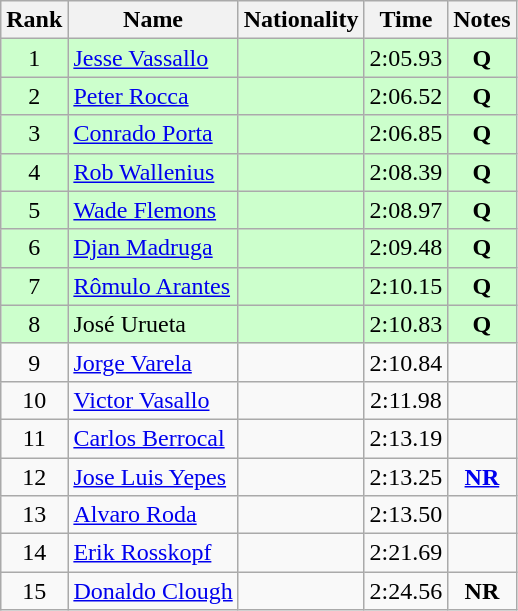<table class="wikitable sortable" style="text-align:center">
<tr>
<th>Rank</th>
<th>Name</th>
<th>Nationality</th>
<th>Time</th>
<th>Notes</th>
</tr>
<tr bgcolor=ccffcc>
<td>1</td>
<td align=left><a href='#'>Jesse Vassallo</a></td>
<td align=left></td>
<td>2:05.93</td>
<td><strong>Q</strong></td>
</tr>
<tr bgcolor=ccffcc>
<td>2</td>
<td align=left><a href='#'>Peter Rocca</a></td>
<td align=left></td>
<td>2:06.52</td>
<td><strong>Q</strong></td>
</tr>
<tr bgcolor=ccffcc>
<td>3</td>
<td align=left><a href='#'>Conrado Porta</a></td>
<td align=left></td>
<td>2:06.85</td>
<td><strong>Q</strong></td>
</tr>
<tr bgcolor=ccffcc>
<td>4</td>
<td align=left><a href='#'>Rob Wallenius</a></td>
<td align=left></td>
<td>2:08.39</td>
<td><strong>Q</strong></td>
</tr>
<tr bgcolor=ccffcc>
<td>5</td>
<td align=left><a href='#'>Wade Flemons</a></td>
<td align=left></td>
<td>2:08.97</td>
<td><strong>Q</strong></td>
</tr>
<tr bgcolor=ccffcc>
<td>6</td>
<td align=left><a href='#'>Djan Madruga</a></td>
<td align=left></td>
<td>2:09.48</td>
<td><strong>Q</strong></td>
</tr>
<tr bgcolor=ccffcc>
<td>7</td>
<td align=left><a href='#'>Rômulo Arantes</a></td>
<td align=left></td>
<td>2:10.15</td>
<td><strong>Q</strong></td>
</tr>
<tr bgcolor=ccffcc>
<td>8</td>
<td align=left>José Urueta</td>
<td align=left></td>
<td>2:10.83</td>
<td><strong>Q</strong></td>
</tr>
<tr>
<td>9</td>
<td align=left><a href='#'>Jorge Varela</a></td>
<td align=left></td>
<td>2:10.84</td>
<td></td>
</tr>
<tr>
<td>10</td>
<td align=left><a href='#'>Victor Vasallo</a></td>
<td align=left></td>
<td>2:11.98</td>
<td></td>
</tr>
<tr>
<td>11</td>
<td align=left><a href='#'>Carlos Berrocal</a></td>
<td align=left></td>
<td>2:13.19</td>
<td></td>
</tr>
<tr>
<td>12</td>
<td align=left><a href='#'>Jose Luis Yepes</a></td>
<td align=left></td>
<td>2:13.25</td>
<td><strong><a href='#'>NR</a></strong></td>
</tr>
<tr>
<td>13</td>
<td align=left><a href='#'>Alvaro Roda</a></td>
<td align=left></td>
<td>2:13.50</td>
<td></td>
</tr>
<tr>
<td>14</td>
<td align=left><a href='#'>Erik Rosskopf</a></td>
<td align=left></td>
<td>2:21.69</td>
<td></td>
</tr>
<tr>
<td>15</td>
<td align=left><a href='#'>Donaldo Clough</a></td>
<td align=left></td>
<td>2:24.56</td>
<td><strong>NR</strong></td>
</tr>
</table>
